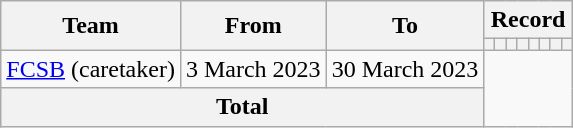<table class=wikitable style="text-align: center">
<tr>
<th rowspan=2>Team</th>
<th rowspan=2>From</th>
<th rowspan=2>To</th>
<th colspan=8>Record</th>
</tr>
<tr>
<th></th>
<th></th>
<th></th>
<th></th>
<th></th>
<th></th>
<th></th>
<th></th>
</tr>
<tr>
<td align=left> <a href='#'>FCSB</a> (caretaker)</td>
<td align=left>3 March 2023</td>
<td align=left>30 March 2023<br></td>
</tr>
<tr>
<th colspan=3>Total<br></th>
</tr>
</table>
